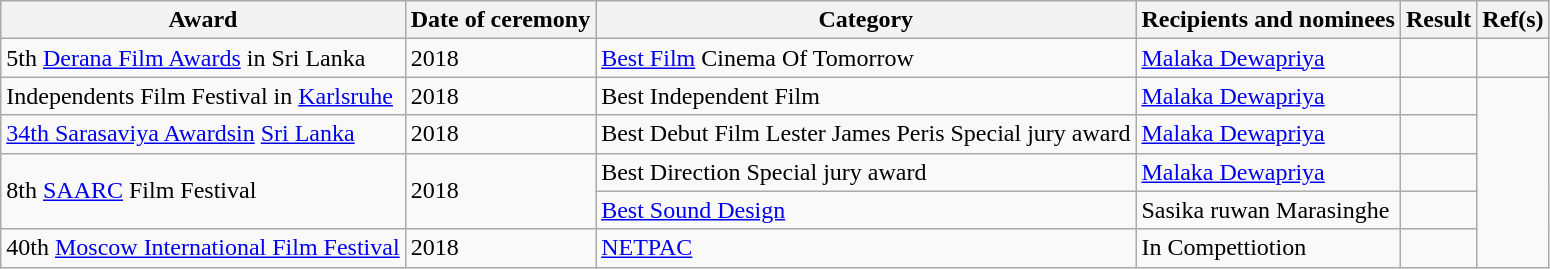<table class="wikitable sortable">
<tr>
<th>Award</th>
<th>Date of ceremony</th>
<th>Category</th>
<th>Recipients and nominees</th>
<th>Result</th>
<th>Ref(s)</th>
</tr>
<tr>
<td>5th <a href='#'>Derana Film Awards</a> in Sri Lanka</td>
<td>2018</td>
<td><a href='#'>Best Film</a> Cinema Of Tomorrow</td>
<td><a href='#'>Malaka Dewapriya</a></td>
<td></td>
<td rowspan=1 style="text-align:center;"></td>
</tr>
<tr>
<td>Independents Film Festival in <a href='#'>Karlsruhe</a></td>
<td>2018</td>
<td>Best Independent Film</td>
<td><a href='#'>Malaka Dewapriya</a></td>
<td></td>
</tr>
<tr>
<td><a href='#'>34th Sarasaviya Awardsin</a> <a href='#'>Sri Lanka</a></td>
<td>2018</td>
<td>Best Debut Film Lester James Peris Special jury award</td>
<td><a href='#'>Malaka Dewapriya</a></td>
<td></td>
</tr>
<tr>
<td rowspan="2">8th <a href='#'>SAARC</a> Film Festival</td>
<td rowspan="2">2018</td>
<td>Best Direction Special jury award</td>
<td><a href='#'>Malaka Dewapriya</a></td>
<td></td>
</tr>
<tr>
<td><a href='#'>Best Sound Design</a></td>
<td>Sasika ruwan Marasinghe</td>
<td></td>
</tr>
<tr>
<td>40th <a href='#'>Moscow International Film Festival</a></td>
<td>2018</td>
<td><a href='#'>NETPAC</a></td>
<td>In Compettiotion</td>
<td></td>
</tr>
</table>
